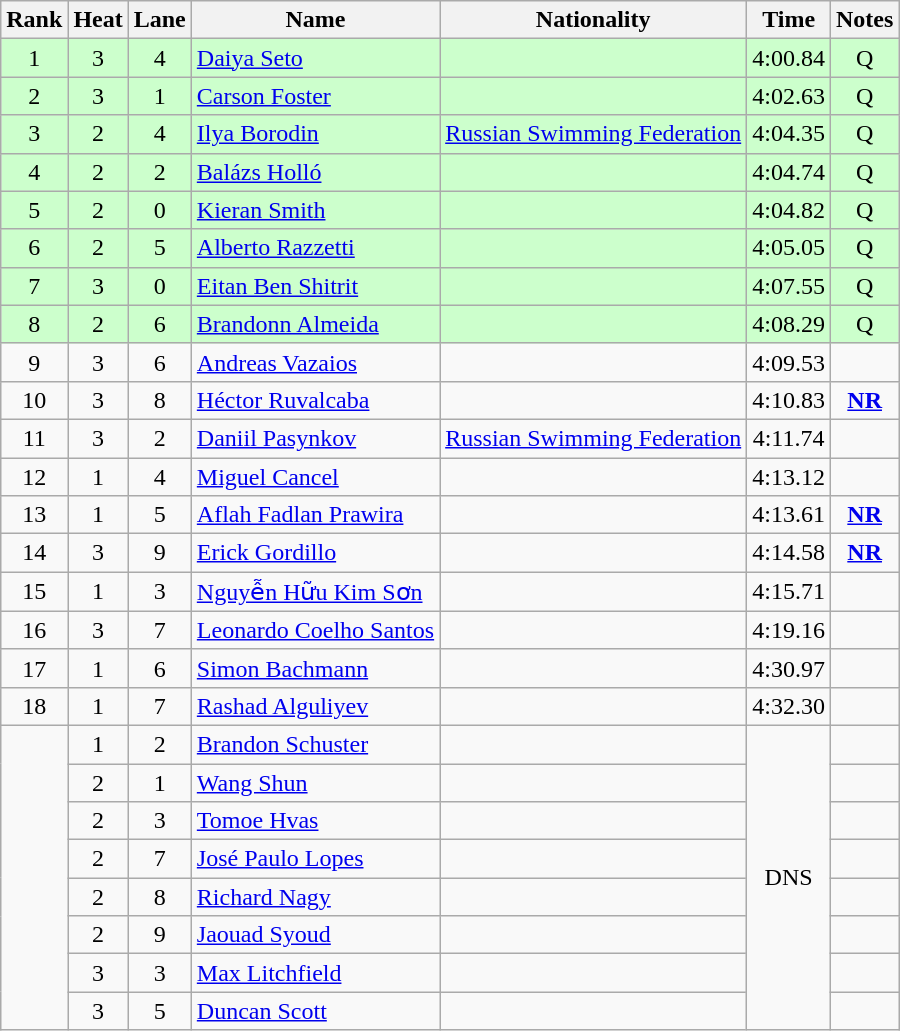<table class="wikitable sortable" style="text-align:center">
<tr>
<th>Rank</th>
<th>Heat</th>
<th>Lane</th>
<th>Name</th>
<th>Nationality</th>
<th>Time</th>
<th>Notes</th>
</tr>
<tr bgcolor=ccffcc>
<td>1</td>
<td>3</td>
<td>4</td>
<td align=left><a href='#'>Daiya Seto</a></td>
<td align=left></td>
<td>4:00.84</td>
<td>Q</td>
</tr>
<tr bgcolor=ccffcc>
<td>2</td>
<td>3</td>
<td>1</td>
<td align=left><a href='#'>Carson Foster</a></td>
<td align=left></td>
<td>4:02.63</td>
<td>Q</td>
</tr>
<tr bgcolor=ccffcc>
<td>3</td>
<td>2</td>
<td>4</td>
<td align=left><a href='#'>Ilya Borodin</a></td>
<td align=left><a href='#'>Russian Swimming Federation</a></td>
<td>4:04.35</td>
<td>Q</td>
</tr>
<tr bgcolor=ccffcc>
<td>4</td>
<td>2</td>
<td>2</td>
<td align=left><a href='#'>Balázs Holló</a></td>
<td align=left></td>
<td>4:04.74</td>
<td>Q</td>
</tr>
<tr bgcolor=ccffcc>
<td>5</td>
<td>2</td>
<td>0</td>
<td align=left><a href='#'>Kieran Smith</a></td>
<td align=left></td>
<td>4:04.82</td>
<td>Q</td>
</tr>
<tr bgcolor=ccffcc>
<td>6</td>
<td>2</td>
<td>5</td>
<td align=left><a href='#'>Alberto Razzetti</a></td>
<td align=left></td>
<td>4:05.05</td>
<td>Q</td>
</tr>
<tr bgcolor=ccffcc>
<td>7</td>
<td>3</td>
<td>0</td>
<td align=left><a href='#'>Eitan Ben Shitrit</a></td>
<td align=left></td>
<td>4:07.55</td>
<td>Q</td>
</tr>
<tr bgcolor=ccffcc>
<td>8</td>
<td>2</td>
<td>6</td>
<td align=left><a href='#'>Brandonn Almeida</a></td>
<td align=left></td>
<td>4:08.29</td>
<td>Q</td>
</tr>
<tr>
<td>9</td>
<td>3</td>
<td>6</td>
<td align=left><a href='#'>Andreas Vazaios</a></td>
<td align=left></td>
<td>4:09.53</td>
<td></td>
</tr>
<tr>
<td>10</td>
<td>3</td>
<td>8</td>
<td align=left><a href='#'>Héctor Ruvalcaba</a></td>
<td align=left></td>
<td>4:10.83</td>
<td><strong><a href='#'>NR</a></strong></td>
</tr>
<tr>
<td>11</td>
<td>3</td>
<td>2</td>
<td align=left><a href='#'>Daniil Pasynkov</a></td>
<td align=left><a href='#'>Russian Swimming Federation</a></td>
<td>4:11.74</td>
<td></td>
</tr>
<tr>
<td>12</td>
<td>1</td>
<td>4</td>
<td align=left><a href='#'>Miguel Cancel</a></td>
<td align=left></td>
<td>4:13.12</td>
<td></td>
</tr>
<tr>
<td>13</td>
<td>1</td>
<td>5</td>
<td align=left><a href='#'>Aflah Fadlan Prawira</a></td>
<td align=left></td>
<td>4:13.61</td>
<td><strong><a href='#'>NR</a></strong></td>
</tr>
<tr>
<td>14</td>
<td>3</td>
<td>9</td>
<td align=left><a href='#'>Erick Gordillo</a></td>
<td align=left></td>
<td>4:14.58</td>
<td><strong><a href='#'>NR</a></strong></td>
</tr>
<tr>
<td>15</td>
<td>1</td>
<td>3</td>
<td align=left><a href='#'>Nguyễn Hữu Kim Sơn</a></td>
<td align=left></td>
<td>4:15.71</td>
<td></td>
</tr>
<tr>
<td>16</td>
<td>3</td>
<td>7</td>
<td align=left><a href='#'>Leonardo Coelho Santos</a></td>
<td align=left></td>
<td>4:19.16</td>
<td></td>
</tr>
<tr>
<td>17</td>
<td>1</td>
<td>6</td>
<td align=left><a href='#'>Simon Bachmann</a></td>
<td align=left></td>
<td>4:30.97</td>
<td></td>
</tr>
<tr>
<td>18</td>
<td>1</td>
<td>7</td>
<td align=left><a href='#'>Rashad Alguliyev</a></td>
<td align=left></td>
<td>4:32.30</td>
<td></td>
</tr>
<tr>
<td rowspan=8></td>
<td>1</td>
<td>2</td>
<td align=left><a href='#'>Brandon Schuster</a></td>
<td align=left></td>
<td rowspan=8>DNS</td>
<td></td>
</tr>
<tr>
<td>2</td>
<td>1</td>
<td align=left><a href='#'>Wang Shun</a></td>
<td align=left></td>
<td></td>
</tr>
<tr>
<td>2</td>
<td>3</td>
<td align=left><a href='#'>Tomoe Hvas</a></td>
<td align=left></td>
<td></td>
</tr>
<tr>
<td>2</td>
<td>7</td>
<td align=left><a href='#'>José Paulo Lopes</a></td>
<td align=left></td>
<td></td>
</tr>
<tr>
<td>2</td>
<td>8</td>
<td align=left><a href='#'>Richard Nagy</a></td>
<td align=left></td>
<td></td>
</tr>
<tr>
<td>2</td>
<td>9</td>
<td align=left><a href='#'>Jaouad Syoud</a></td>
<td align=left></td>
<td></td>
</tr>
<tr>
<td>3</td>
<td>3</td>
<td align=left><a href='#'>Max Litchfield</a></td>
<td align=left></td>
<td></td>
</tr>
<tr>
<td>3</td>
<td>5</td>
<td align=left><a href='#'>Duncan Scott</a></td>
<td align=left></td>
<td></td>
</tr>
</table>
